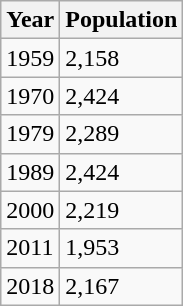<table class="wikitable">
<tr>
<th>Year</th>
<th>Population</th>
</tr>
<tr>
<td>1959</td>
<td>2,158</td>
</tr>
<tr>
<td>1970</td>
<td>2,424</td>
</tr>
<tr>
<td>1979</td>
<td>2,289</td>
</tr>
<tr>
<td>1989</td>
<td>2,424</td>
</tr>
<tr>
<td>2000</td>
<td>2,219</td>
</tr>
<tr>
<td>2011</td>
<td>1,953</td>
</tr>
<tr>
<td>2018</td>
<td>2,167</td>
</tr>
</table>
